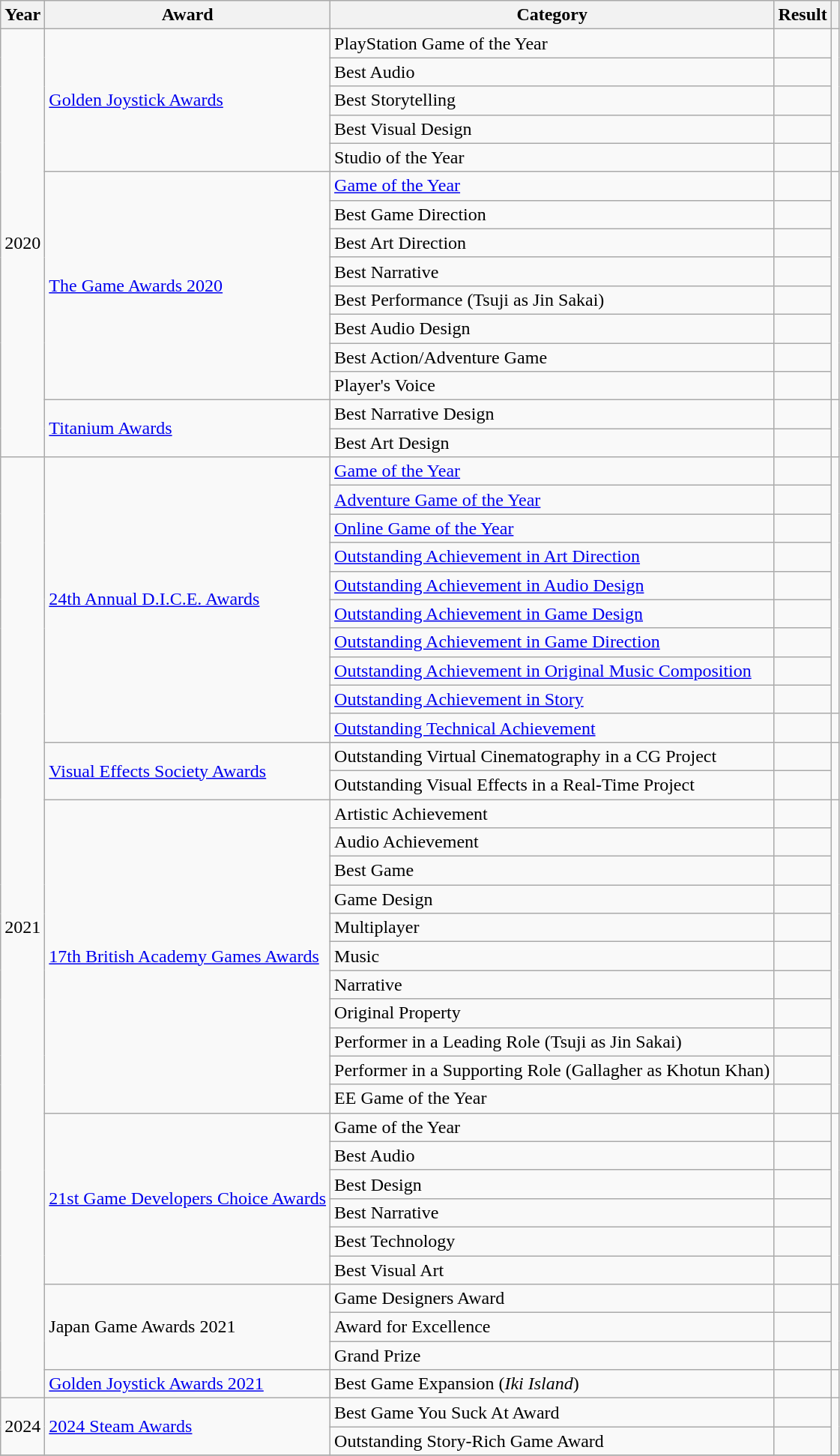<table class="wikitable sortable">
<tr>
<th>Year</th>
<th>Award</th>
<th>Category</th>
<th>Result</th>
<th></th>
</tr>
<tr>
<td rowspan="15" style="text-align:center;">2020</td>
<td scope="row" rowspan="5"><a href='#'>Golden Joystick Awards</a></td>
<td>PlayStation Game of the Year</td>
<td></td>
<td style="text-align:center;" rowspan="5"><br></td>
</tr>
<tr>
<td>Best Audio</td>
<td></td>
</tr>
<tr>
<td>Best Storytelling</td>
<td></td>
</tr>
<tr>
<td>Best Visual Design</td>
<td></td>
</tr>
<tr>
<td>Studio of the Year</td>
<td></td>
</tr>
<tr>
<td scope="row" rowspan="8"><a href='#'>The Game Awards 2020</a></td>
<td><a href='#'>Game of the Year</a></td>
<td></td>
<td rowspan="8" style="text-align:center;"></td>
</tr>
<tr>
<td>Best Game Direction</td>
<td></td>
</tr>
<tr>
<td>Best Art Direction</td>
<td></td>
</tr>
<tr>
<td>Best Narrative</td>
<td></td>
</tr>
<tr>
<td>Best Performance (Tsuji as Jin Sakai)</td>
<td></td>
</tr>
<tr>
<td>Best Audio Design</td>
<td></td>
</tr>
<tr>
<td>Best Action/Adventure Game</td>
<td></td>
</tr>
<tr>
<td>Player's Voice</td>
<td></td>
</tr>
<tr>
<td scope="row" rowspan="2"><a href='#'>Titanium Awards</a></td>
<td>Best Narrative Design</td>
<td></td>
<td style="text-align:center;" rowspan="2"></td>
</tr>
<tr>
<td>Best Art Design</td>
<td></td>
</tr>
<tr>
<td rowspan="33" style="text-align:center;">2021</td>
<td scope="row" rowspan="10"><a href='#'>24th Annual D.I.C.E. Awards</a></td>
<td><a href='#'>Game of the Year</a></td>
<td></td>
<td style="text-align:center;" rowspan="9"><br></td>
</tr>
<tr>
<td><a href='#'>Adventure Game of the Year</a></td>
<td></td>
</tr>
<tr>
<td><a href='#'>Online Game of the Year</a></td>
<td></td>
</tr>
<tr>
<td><a href='#'>Outstanding Achievement in Art Direction</a></td>
<td></td>
</tr>
<tr>
<td><a href='#'>Outstanding Achievement in Audio Design</a></td>
<td></td>
</tr>
<tr>
<td><a href='#'>Outstanding Achievement in Game Design</a></td>
<td></td>
</tr>
<tr>
<td><a href='#'>Outstanding Achievement in Game Direction</a></td>
<td></td>
</tr>
<tr>
<td><a href='#'>Outstanding Achievement in Original Music Composition</a></td>
<td></td>
</tr>
<tr>
<td><a href='#'>Outstanding Achievement in Story</a></td>
<td></td>
</tr>
<tr>
<td><a href='#'>Outstanding Technical Achievement</a></td>
<td></td>
</tr>
<tr>
<td scope="row" rowspan="2"><a href='#'>Visual Effects Society Awards</a></td>
<td>Outstanding Virtual Cinematography in a CG Project</td>
<td></td>
<td style="text-align:center;" rowspan="2"><br></td>
</tr>
<tr>
<td>Outstanding Visual Effects in a Real-Time Project</td>
<td></td>
</tr>
<tr>
<td scope="row" rowspan="11"><a href='#'>17th British Academy Games Awards</a></td>
<td>Artistic Achievement</td>
<td></td>
<td style="text-align:center;" rowspan="11"><br></td>
</tr>
<tr>
<td>Audio Achievement</td>
<td></td>
</tr>
<tr>
<td>Best Game</td>
<td></td>
</tr>
<tr>
<td>Game Design</td>
<td></td>
</tr>
<tr>
<td>Multiplayer</td>
<td></td>
</tr>
<tr>
<td>Music</td>
<td></td>
</tr>
<tr>
<td>Narrative</td>
<td></td>
</tr>
<tr>
<td>Original Property</td>
<td></td>
</tr>
<tr>
<td>Performer in a Leading Role (Tsuji as Jin Sakai)</td>
<td></td>
</tr>
<tr>
<td>Performer in a Supporting Role (Gallagher as Khotun Khan)</td>
<td></td>
</tr>
<tr>
<td>EE Game of the Year</td>
<td></td>
</tr>
<tr>
<td rowspan="6"><a href='#'>21st Game Developers Choice Awards</a></td>
<td>Game of the Year</td>
<td></td>
<td style="text-align:center;" rowspan="6"></td>
</tr>
<tr>
<td>Best Audio</td>
<td></td>
</tr>
<tr>
<td>Best Design</td>
<td></td>
</tr>
<tr>
<td>Best Narrative</td>
<td></td>
</tr>
<tr>
<td>Best Technology</td>
<td></td>
</tr>
<tr>
<td>Best Visual Art</td>
<td></td>
</tr>
<tr>
<td rowspan="3">Japan Game Awards 2021</td>
<td>Game Designers Award</td>
<td></td>
<td style="text-align:center;" rowspan="3"></td>
</tr>
<tr>
<td>Award for Excellence</td>
<td></td>
</tr>
<tr>
<td>Grand Prize</td>
<td></td>
</tr>
<tr>
<td><a href='#'>Golden Joystick Awards 2021</a></td>
<td>Best Game Expansion (<em>Iki Island</em>)</td>
<td></td>
<td style="text-align:center;"></td>
</tr>
<tr>
<td rowspan="2" style="text-align:center;">2024</td>
<td rowspan="2"><a href='#'>2024 Steam Awards</a></td>
<td>Best Game You Suck At Award</td>
<td></td>
<td style="text-align:center;" rowspan="2"></td>
</tr>
<tr>
<td>Outstanding Story-Rich Game Award</td>
<td></td>
</tr>
<tr>
</tr>
</table>
